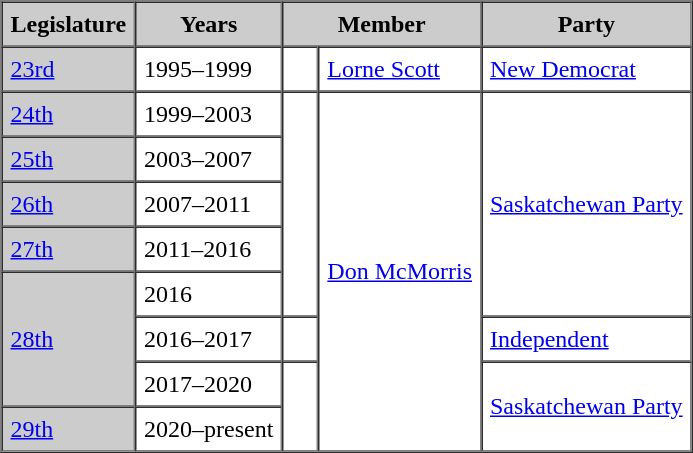<table border=1 cellpadding=5 cellspacing=0>
<tr bgcolor="CCCCCC">
<th>Legislature</th>
<th>Years</th>
<th colspan="2">Member</th>
<th>Party</th>
</tr>
<tr>
<td bgcolor="CCCCCC"><a href='#'>23rd</a></td>
<td>1995–1999</td>
<td>   </td>
<td><a href='#'>Lorne Scott</a></td>
<td><a href='#'>New Democrat</a></td>
</tr>
<tr>
<td bgcolor="CCCCCC"><a href='#'>24th</a></td>
<td>1999–2003</td>
<td rowspan="5" >   </td>
<td rowspan="8"><a href='#'>Don McMorris</a></td>
<td rowspan="5"><a href='#'>Saskatchewan Party</a></td>
</tr>
<tr>
<td bgcolor="CCCCCC"><a href='#'>25th</a></td>
<td>2003–2007</td>
</tr>
<tr>
<td bgcolor="CCCCCC"><a href='#'>26th</a></td>
<td>2007–2011</td>
</tr>
<tr>
<td bgcolor="CCCCCC"><a href='#'>27th</a></td>
<td>2011–2016</td>
</tr>
<tr>
<td rowspan="3" bgcolor="CCCCCC"><a href='#'>28th</a></td>
<td>2016</td>
</tr>
<tr>
<td>2016–2017</td>
<td>   </td>
<td><a href='#'>Independent</a></td>
</tr>
<tr>
<td>2017–2020</td>
<td rowspan="2" >   </td>
<td rowspan="2"><a href='#'>Saskatchewan Party</a></td>
</tr>
<tr>
<td bgcolor="CCCCCC"><a href='#'>29th</a></td>
<td>2020–present</td>
</tr>
</table>
